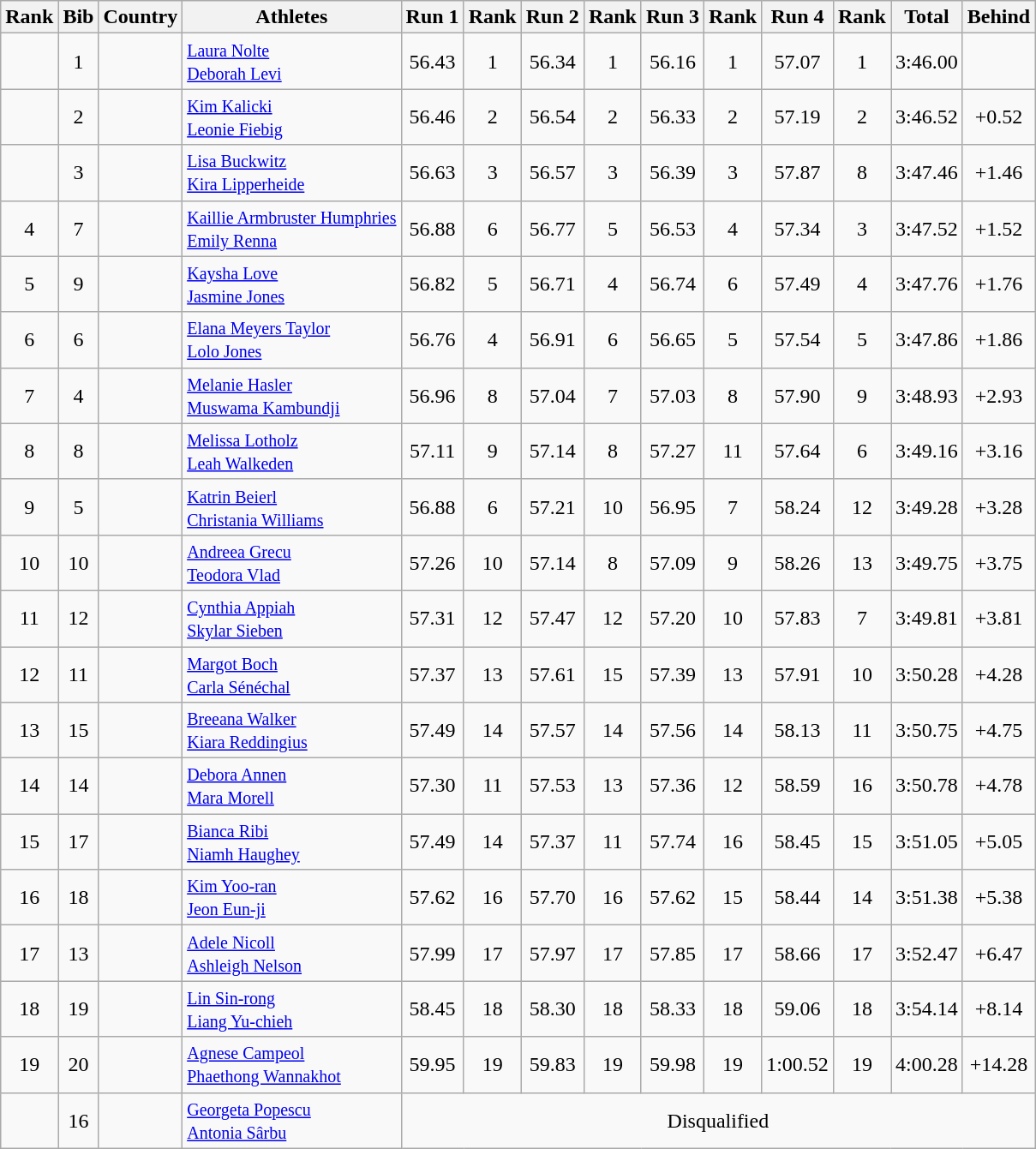<table class="wikitable sortable" style="text-align:center">
<tr>
<th>Rank</th>
<th>Bib</th>
<th>Country</th>
<th>Athletes</th>
<th>Run 1</th>
<th>Rank</th>
<th>Run 2</th>
<th>Rank</th>
<th>Run 3</th>
<th>Rank</th>
<th>Run 4</th>
<th>Rank</th>
<th>Total</th>
<th>Behind</th>
</tr>
<tr>
<td></td>
<td>1</td>
<td align=left></td>
<td align=left><small><a href='#'>Laura Nolte</a><br><a href='#'>Deborah Levi</a></small></td>
<td>56.43</td>
<td>1</td>
<td>56.34</td>
<td>1</td>
<td>56.16</td>
<td>1</td>
<td>57.07</td>
<td>1</td>
<td>3:46.00</td>
<td></td>
</tr>
<tr>
<td></td>
<td>2</td>
<td align=left></td>
<td align=left><small><a href='#'>Kim Kalicki</a><br><a href='#'>Leonie Fiebig</a></small></td>
<td>56.46</td>
<td>2</td>
<td>56.54</td>
<td>2</td>
<td>56.33</td>
<td>2</td>
<td>57.19</td>
<td>2</td>
<td>3:46.52</td>
<td>+0.52</td>
</tr>
<tr>
<td></td>
<td>3</td>
<td align=left></td>
<td align=left><small><a href='#'>Lisa Buckwitz</a><br><a href='#'>Kira Lipperheide</a></small></td>
<td>56.63</td>
<td>3</td>
<td>56.57</td>
<td>3</td>
<td>56.39</td>
<td>3</td>
<td>57.87</td>
<td>8</td>
<td>3:47.46</td>
<td>+1.46</td>
</tr>
<tr>
<td>4</td>
<td>7</td>
<td align=left></td>
<td align=left><small><a href='#'>Kaillie Armbruster Humphries</a><br><a href='#'>Emily Renna</a></small></td>
<td>56.88</td>
<td>6</td>
<td>56.77</td>
<td>5</td>
<td>56.53</td>
<td>4</td>
<td>57.34</td>
<td>3</td>
<td>3:47.52</td>
<td>+1.52</td>
</tr>
<tr>
<td>5</td>
<td>9</td>
<td align=left></td>
<td align=left><small><a href='#'>Kaysha Love</a><br><a href='#'>Jasmine Jones</a></small></td>
<td>56.82</td>
<td>5</td>
<td>56.71</td>
<td>4</td>
<td>56.74</td>
<td>6</td>
<td>57.49</td>
<td>4</td>
<td>3:47.76</td>
<td>+1.76</td>
</tr>
<tr>
<td>6</td>
<td>6</td>
<td align=left></td>
<td align=left><small><a href='#'>Elana Meyers Taylor</a><br><a href='#'>Lolo Jones</a></small></td>
<td>56.76</td>
<td>4</td>
<td>56.91</td>
<td>6</td>
<td>56.65</td>
<td>5</td>
<td>57.54</td>
<td>5</td>
<td>3:47.86</td>
<td>+1.86</td>
</tr>
<tr>
<td>7</td>
<td>4</td>
<td align=left></td>
<td align=left><small><a href='#'>Melanie Hasler</a><br><a href='#'>Muswama Kambundji</a></small></td>
<td>56.96</td>
<td>8</td>
<td>57.04</td>
<td>7</td>
<td>57.03</td>
<td>8</td>
<td>57.90</td>
<td>9</td>
<td>3:48.93</td>
<td>+2.93</td>
</tr>
<tr>
<td>8</td>
<td>8</td>
<td align=left></td>
<td align=left><small><a href='#'>Melissa Lotholz</a><br><a href='#'>Leah Walkeden</a></small></td>
<td>57.11</td>
<td>9</td>
<td>57.14</td>
<td>8</td>
<td>57.27</td>
<td>11</td>
<td>57.64</td>
<td>6</td>
<td>3:49.16</td>
<td>+3.16</td>
</tr>
<tr>
<td>9</td>
<td>5</td>
<td align=left></td>
<td align=left><small><a href='#'>Katrin Beierl</a><br><a href='#'>Christania Williams</a></small></td>
<td>56.88</td>
<td>6</td>
<td>57.21</td>
<td>10</td>
<td>56.95</td>
<td>7</td>
<td>58.24</td>
<td>12</td>
<td>3:49.28</td>
<td>+3.28</td>
</tr>
<tr>
<td>10</td>
<td>10</td>
<td align=left></td>
<td align=left><small><a href='#'>Andreea Grecu</a><br><a href='#'>Teodora Vlad</a></small></td>
<td>57.26</td>
<td>10</td>
<td>57.14</td>
<td>8</td>
<td>57.09</td>
<td>9</td>
<td>58.26</td>
<td>13</td>
<td>3:49.75</td>
<td>+3.75</td>
</tr>
<tr>
<td>11</td>
<td>12</td>
<td align=left></td>
<td align=left><small><a href='#'>Cynthia Appiah</a><br><a href='#'>Skylar Sieben</a></small></td>
<td>57.31</td>
<td>12</td>
<td>57.47</td>
<td>12</td>
<td>57.20</td>
<td>10</td>
<td>57.83</td>
<td>7</td>
<td>3:49.81</td>
<td>+3.81</td>
</tr>
<tr>
<td>12</td>
<td>11</td>
<td align=left></td>
<td align=left><small><a href='#'>Margot Boch</a><br><a href='#'>Carla Sénéchal</a></small></td>
<td>57.37</td>
<td>13</td>
<td>57.61</td>
<td>15</td>
<td>57.39</td>
<td>13</td>
<td>57.91</td>
<td>10</td>
<td>3:50.28</td>
<td>+4.28</td>
</tr>
<tr>
<td>13</td>
<td>15</td>
<td align=left></td>
<td align=left><small><a href='#'>Breeana Walker</a><br><a href='#'>Kiara Reddingius</a></small></td>
<td>57.49</td>
<td>14</td>
<td>57.57</td>
<td>14</td>
<td>57.56</td>
<td>14</td>
<td>58.13</td>
<td>11</td>
<td>3:50.75</td>
<td>+4.75</td>
</tr>
<tr>
<td>14</td>
<td>14</td>
<td align=left></td>
<td align=left><small><a href='#'>Debora Annen</a><br><a href='#'>Mara Morell</a></small></td>
<td>57.30</td>
<td>11</td>
<td>57.53</td>
<td>13</td>
<td>57.36</td>
<td>12</td>
<td>58.59</td>
<td>16</td>
<td>3:50.78</td>
<td>+4.78</td>
</tr>
<tr>
<td>15</td>
<td>17</td>
<td align=left></td>
<td align=left><small><a href='#'>Bianca Ribi</a><br><a href='#'>Niamh Haughey</a></small></td>
<td>57.49</td>
<td>14</td>
<td>57.37</td>
<td>11</td>
<td>57.74</td>
<td>16</td>
<td>58.45</td>
<td>15</td>
<td>3:51.05</td>
<td>+5.05</td>
</tr>
<tr>
<td>16</td>
<td>18</td>
<td align=left></td>
<td align=left><small><a href='#'>Kim Yoo-ran</a><br><a href='#'>Jeon Eun-ji</a></small></td>
<td>57.62</td>
<td>16</td>
<td>57.70</td>
<td>16</td>
<td>57.62</td>
<td>15</td>
<td>58.44</td>
<td>14</td>
<td>3:51.38</td>
<td>+5.38</td>
</tr>
<tr>
<td>17</td>
<td>13</td>
<td align=left></td>
<td align=left><small><a href='#'>Adele Nicoll</a><br><a href='#'>Ashleigh Nelson</a></small></td>
<td>57.99</td>
<td>17</td>
<td>57.97</td>
<td>17</td>
<td>57.85</td>
<td>17</td>
<td>58.66</td>
<td>17</td>
<td>3:52.47</td>
<td>+6.47</td>
</tr>
<tr>
<td>18</td>
<td>19</td>
<td align=left></td>
<td align=left><small><a href='#'>Lin Sin-rong</a><br><a href='#'>Liang Yu-chieh</a></small></td>
<td>58.45</td>
<td>18</td>
<td>58.30</td>
<td>18</td>
<td>58.33</td>
<td>18</td>
<td>59.06</td>
<td>18</td>
<td>3:54.14</td>
<td>+8.14</td>
</tr>
<tr>
<td>19</td>
<td>20</td>
<td align=left></td>
<td align=left><small><a href='#'>Agnese Campeol</a><br><a href='#'>Phaethong Wannakhot</a></small></td>
<td>59.95</td>
<td>19</td>
<td>59.83</td>
<td>19</td>
<td>59.98</td>
<td>19</td>
<td>1:00.52</td>
<td>19</td>
<td>4:00.28</td>
<td>+14.28</td>
</tr>
<tr>
<td></td>
<td>16</td>
<td align=left></td>
<td align=left><small><a href='#'>Georgeta Popescu</a><br><a href='#'>Antonia Sârbu</a></small></td>
<td colspan=10>Disqualified</td>
</tr>
</table>
